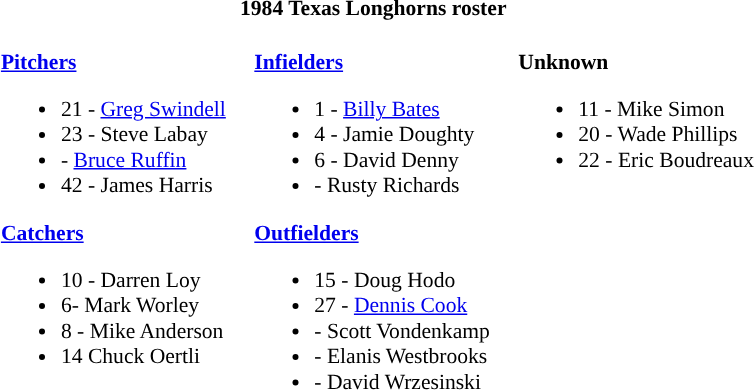<table class="toccolours" style="border-collapse:collapse; font-size:90%;">
<tr>
<th colspan=9>1984 Texas Longhorns roster</th>
</tr>
<tr>
<td width="03"> </td>
<td valign="top"><br><strong><a href='#'>Pitchers</a></strong><ul><li>21 - <a href='#'>Greg Swindell</a></li><li>23 - Steve Labay</li><li>- <a href='#'>Bruce Ruffin</a></li><li>42 - James Harris</li></ul><strong><a href='#'>Catchers</a></strong><ul><li>10 - Darren Loy</li><li>6- Mark Worley</li><li>8 - Mike Anderson</li><li>14 Chuck Oertli</li></ul></td>
<td width="15"> </td>
<td valign="top"><br><strong><a href='#'>Infielders</a></strong><ul><li>1 - <a href='#'>Billy Bates</a></li><li>4 - Jamie Doughty</li><li>6 - David Denny</li><li>- Rusty Richards</li></ul><strong><a href='#'>Outfielders</a></strong><ul><li>15 - Doug Hodo</li><li>27 - <a href='#'>Dennis Cook</a></li><li>- Scott Vondenkamp</li><li>- Elanis Westbrooks</li><li>- David Wrzesinski</li></ul></td>
<td width="15"> </td>
<td valign="top"><br><strong>Unknown</strong><ul><li>11 - Mike Simon</li><li>20 - Wade Phillips</li><li>22 - Eric Boudreaux</li></ul></td>
</tr>
</table>
